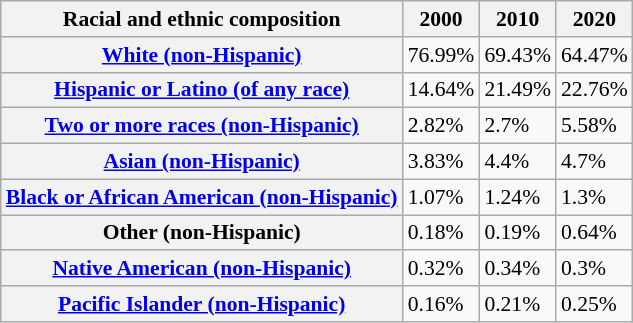<table class="wikitable sortable collapsible" style="font-size: 90%;">
<tr>
<th>Racial and ethnic composition</th>
<th>2000</th>
<th>2010</th>
<th>2020</th>
</tr>
<tr>
<th><a href='#'>White (non-Hispanic)</a></th>
<td>76.99%</td>
<td>69.43%</td>
<td>64.47%</td>
</tr>
<tr>
<th><a href='#'>Hispanic or Latino (of any race)</a></th>
<td>14.64%</td>
<td>21.49%</td>
<td>22.76%</td>
</tr>
<tr>
<th><a href='#'>Two or more races (non-Hispanic)</a></th>
<td>2.82%</td>
<td>2.7%</td>
<td>5.58%</td>
</tr>
<tr>
<th><a href='#'>Asian (non-Hispanic)</a></th>
<td>3.83%</td>
<td>4.4%</td>
<td>4.7%</td>
</tr>
<tr>
<th><a href='#'>Black or African American (non-Hispanic)</a></th>
<td>1.07%</td>
<td>1.24%</td>
<td>1.3%</td>
</tr>
<tr>
<th>Other (non-Hispanic)</th>
<td>0.18%</td>
<td>0.19%</td>
<td>0.64%</td>
</tr>
<tr>
<th><a href='#'>Native American (non-Hispanic)</a></th>
<td>0.32%</td>
<td>0.34%</td>
<td>0.3%</td>
</tr>
<tr>
<th><a href='#'>Pacific Islander (non-Hispanic)</a></th>
<td>0.16%</td>
<td>0.21%</td>
<td>0.25%</td>
</tr>
</table>
